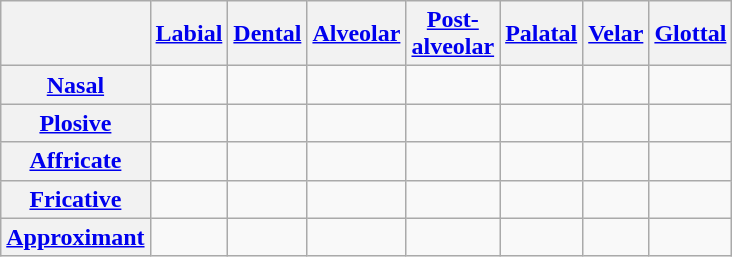<table class=wikitable style="text-align: center;">
<tr>
<th></th>
<th><a href='#'>Labial</a></th>
<th><a href='#'>Dental</a></th>
<th><a href='#'>Alveolar</a></th>
<th><a href='#'>Post-<br>alveolar</a></th>
<th><a href='#'>Palatal</a></th>
<th><a href='#'>Velar</a></th>
<th><a href='#'>Glottal</a></th>
</tr>
<tr>
<th><a href='#'>Nasal</a></th>
<td>  </td>
<td></td>
<td>  </td>
<td></td>
<td></td>
<td>  </td>
<td></td>
</tr>
<tr>
<th><a href='#'>Plosive</a></th>
<td> </td>
<td></td>
<td> </td>
<td></td>
<td></td>
<td> </td>
<td></td>
</tr>
<tr>
<th><a href='#'>Affricate</a></th>
<td></td>
<td></td>
<td></td>
<td> </td>
<td></td>
<td></td>
<td></td>
</tr>
<tr>
<th><a href='#'>Fricative</a></th>
<td> </td>
<td> </td>
<td> </td>
<td> </td>
<td></td>
<td></td>
<td>  </td>
</tr>
<tr>
<th><a href='#'>Approximant</a></th>
<td></td>
<td></td>
<td>  </td>
<td>  </td>
<td>  </td>
<td>  </td>
<td></td>
</tr>
</table>
